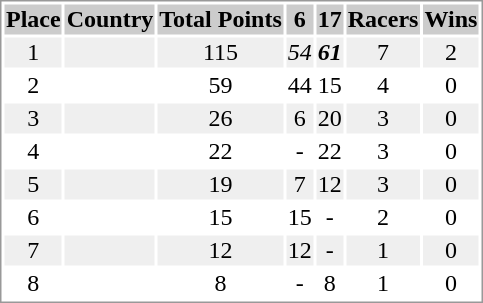<table border="0" style="border: 1px solid #999; background-color:#FFFFFF; text-align:center">
<tr align="center" bgcolor="#CCCCCC">
<th>Place</th>
<th>Country</th>
<th>Total Points</th>
<th>6</th>
<th>17</th>
<th>Racers</th>
<th>Wins</th>
</tr>
<tr bgcolor="#EFEFEF">
<td>1</td>
<td align="left"></td>
<td>115</td>
<td><em>54</em></td>
<td><strong><em>61</em></strong></td>
<td>7</td>
<td>2</td>
</tr>
<tr>
<td>2</td>
<td align="left"></td>
<td>59</td>
<td>44</td>
<td>15</td>
<td>4</td>
<td>0</td>
</tr>
<tr bgcolor="#EFEFEF">
<td>3</td>
<td align="left"></td>
<td>26</td>
<td>6</td>
<td>20</td>
<td>3</td>
<td>0</td>
</tr>
<tr>
<td>4</td>
<td align="left"></td>
<td>22</td>
<td>-</td>
<td>22</td>
<td>3</td>
<td>0</td>
</tr>
<tr bgcolor="#EFEFEF">
<td>5</td>
<td align="left"></td>
<td>19</td>
<td>7</td>
<td>12</td>
<td>3</td>
<td>0</td>
</tr>
<tr>
<td>6</td>
<td align="left"></td>
<td>15</td>
<td>15</td>
<td>-</td>
<td>2</td>
<td>0</td>
</tr>
<tr bgcolor="#EFEFEF">
<td>7</td>
<td align="left"></td>
<td>12</td>
<td>12</td>
<td>-</td>
<td>1</td>
<td>0</td>
</tr>
<tr>
<td>8</td>
<td align="left"></td>
<td>8</td>
<td>-</td>
<td>8</td>
<td>1</td>
<td>0</td>
</tr>
</table>
